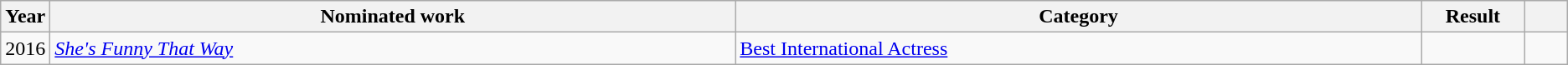<table class="wikitable sortable">
<tr>
<th scope="col" style="width:1em;">Year</th>
<th scope="col" style="width:39em;">Nominated work</th>
<th scope="col" style="width:39em;">Category</th>
<th scope="col" style="width:5em;">Result</th>
<th scope="col" style="width:2em;" class="unsortable"></th>
</tr>
<tr>
<td>2016</td>
<td><em><a href='#'>She's Funny That Way</a></em></td>
<td><a href='#'>Best International Actress</a></td>
<td></td>
<td></td>
</tr>
</table>
